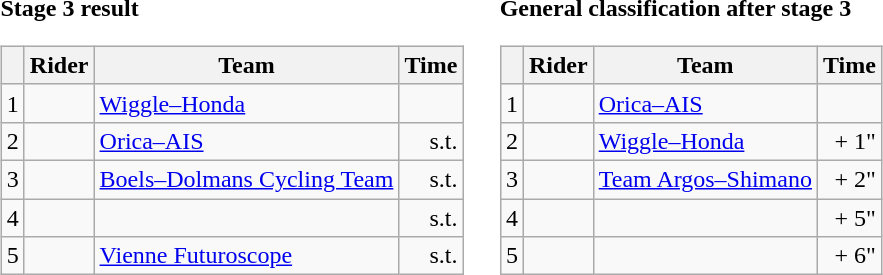<table>
<tr>
<td><strong>Stage 3 result</strong><br><table class="wikitable">
<tr>
<th></th>
<th>Rider</th>
<th>Team</th>
<th>Time</th>
</tr>
<tr>
<td>1</td>
<td></td>
<td><a href='#'>Wiggle–Honda</a></td>
<td align="right"></td>
</tr>
<tr>
<td>2</td>
<td></td>
<td><a href='#'>Orica–AIS</a></td>
<td align="right">s.t.</td>
</tr>
<tr>
<td>3</td>
<td></td>
<td><a href='#'>Boels–Dolmans Cycling Team</a></td>
<td align="right">s.t.</td>
</tr>
<tr>
<td>4</td>
<td></td>
<td></td>
<td align="right">s.t.</td>
</tr>
<tr>
<td>5</td>
<td></td>
<td><a href='#'>Vienne Futuroscope</a></td>
<td align="right">s.t.</td>
</tr>
</table>
</td>
<td></td>
<td><strong>General classification after stage 3</strong><br><table class="wikitable">
<tr>
<th></th>
<th>Rider</th>
<th>Team</th>
<th>Time</th>
</tr>
<tr>
<td>1</td>
<td></td>
<td><a href='#'>Orica–AIS</a></td>
<td align="right"></td>
</tr>
<tr>
<td>2</td>
<td></td>
<td><a href='#'>Wiggle–Honda</a></td>
<td align="right">+ 1"</td>
</tr>
<tr>
<td>3</td>
<td></td>
<td><a href='#'>Team Argos–Shimano</a></td>
<td align="right">+ 2"</td>
</tr>
<tr>
<td>4</td>
<td></td>
<td></td>
<td align="right">+ 5"</td>
</tr>
<tr>
<td>5</td>
<td></td>
<td></td>
<td align="right">+ 6"</td>
</tr>
</table>
</td>
</tr>
</table>
